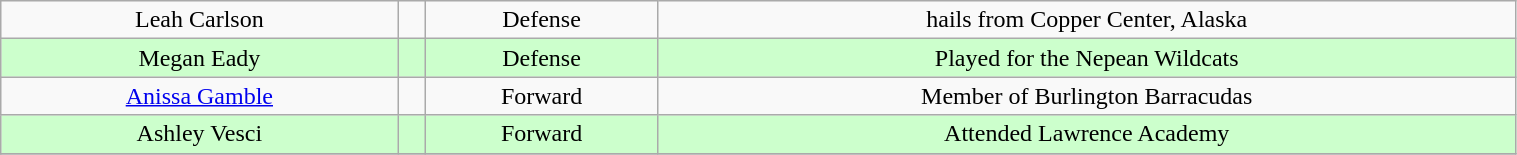<table class="wikitable" width="80%">
<tr align="center" bgcolor="">
<td>Leah Carlson</td>
<td></td>
<td>Defense</td>
<td>hails from Copper Center, Alaska</td>
</tr>
<tr align="center" bgcolor=" #ccffcc ">
<td>Megan Eady</td>
<td></td>
<td>Defense</td>
<td>Played for the Nepean Wildcats</td>
</tr>
<tr align="center" bgcolor="">
<td><a href='#'>Anissa Gamble</a></td>
<td></td>
<td>Forward</td>
<td>Member of Burlington Barracudas</td>
</tr>
<tr align="center" bgcolor=" #ccffcc ">
<td>Ashley Vesci</td>
<td></td>
<td>Forward</td>
<td>Attended Lawrence Academy</td>
</tr>
<tr align="center" bgcolor="">
</tr>
</table>
